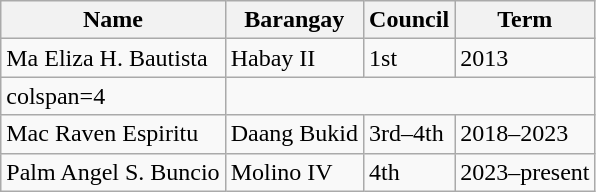<table class=wikitable>
<tr>
<th>Name</th>
<th>Barangay</th>
<th>Council</th>
<th>Term</th>
</tr>
<tr>
<td>Ma Eliza H. Bautista</td>
<td>Habay II</td>
<td>1st</td>
<td>2013</td>
</tr>
<tr>
<td>colspan=4 </td>
</tr>
<tr>
<td>Mac Raven Espiritu</td>
<td>Daang Bukid</td>
<td>3rd–4th</td>
<td>2018–2023</td>
</tr>
<tr>
<td>Palm Angel S. Buncio</td>
<td>Molino IV</td>
<td>4th</td>
<td>2023–present</td>
</tr>
</table>
